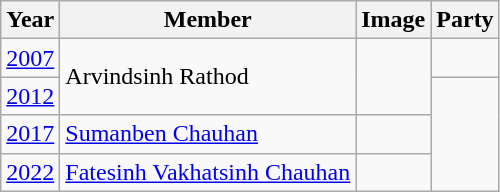<table class="wikitable sortable">
<tr>
<th>Year</th>
<th>Member</th>
<th>Image</th>
<th colspan="2">Party</th>
</tr>
<tr>
<td><a href='#'>2007</a></td>
<td rowspan=2>Arvindsinh Rathod</td>
<td rowspan=2></td>
<td></td>
</tr>
<tr>
<td><a href='#'>2012</a></td>
</tr>
<tr>
<td><a href='#'>2017</a></td>
<td><a href='#'>Sumanben Chauhan</a></td>
<td></td>
</tr>
<tr>
<td><a href='#'>2022</a></td>
<td><a href='#'>Fatesinh Vakhatsinh Chauhan</a></td>
<td></td>
</tr>
</table>
